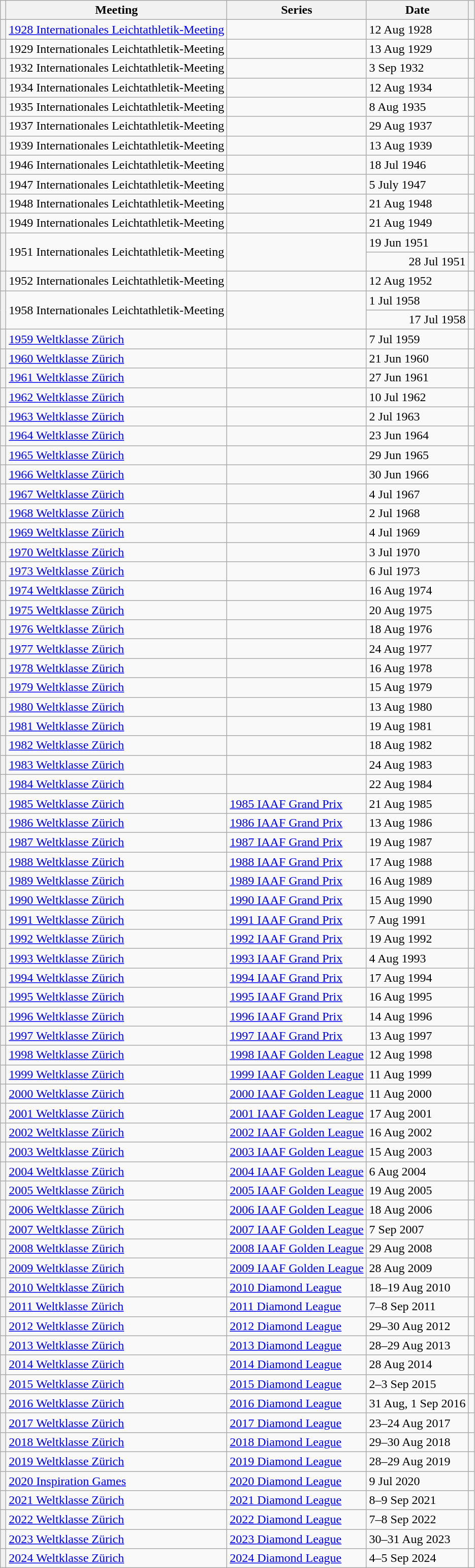<table class="wikitable plainrowheaders sticky-header defaultleft col4right">
<tr>
<th scope="col"></th>
<th scope="col">Meeting</th>
<th scope="col">Series</th>
<th scope="col">Date</th>
<th scope="col"></th>
</tr>
<tr>
<th scope="row"></th>
<td><a href='#'>1928 Internationales Leichtathletik-Meeting</a></td>
<td></td>
<td>12 Aug 1928</td>
<td></td>
</tr>
<tr>
<th scope="row"></th>
<td>1929 Internationales Leichtathletik-Meeting</td>
<td></td>
<td>13 Aug 1929</td>
<td></td>
</tr>
<tr>
<th scope="row"></th>
<td>1932 Internationales Leichtathletik-Meeting</td>
<td></td>
<td>3 Sep 1932</td>
<td></td>
</tr>
<tr>
<th scope="row"></th>
<td>1934 Internationales Leichtathletik-Meeting</td>
<td></td>
<td>12 Aug 1934</td>
<td></td>
</tr>
<tr>
<th scope="row"></th>
<td>1935 Internationales Leichtathletik-Meeting</td>
<td></td>
<td>8 Aug 1935</td>
<td></td>
</tr>
<tr>
<th scope="row"></th>
<td>1937 Internationales Leichtathletik-Meeting</td>
<td></td>
<td>29 Aug 1937</td>
<td></td>
</tr>
<tr>
<th scope="row"></th>
<td>1939 Internationales Leichtathletik-Meeting</td>
<td></td>
<td>13 Aug 1939</td>
<td></td>
</tr>
<tr>
<th scope="row"></th>
<td>1946 Internationales Leichtathletik-Meeting</td>
<td></td>
<td>18 Jul 1946</td>
<td></td>
</tr>
<tr>
<th scope="row"></th>
<td>1947 Internationales Leichtathletik-Meeting</td>
<td></td>
<td>5 July 1947</td>
<td></td>
</tr>
<tr>
<th scope="row"></th>
<td>1948 Internationales Leichtathletik-Meeting</td>
<td></td>
<td>21 Aug 1948</td>
<td></td>
</tr>
<tr>
<th scope="row"></th>
<td>1949 Internationales Leichtathletik-Meeting</td>
<td></td>
<td>21 Aug 1949</td>
<td></td>
</tr>
<tr>
<th scope="rowgroup" rowspan="2"></th>
<td rowspan="2">1951 Internationales Leichtathletik-Meeting</td>
<td rowspan="2"></td>
<td>19 Jun 1951</td>
<td></td>
</tr>
<tr>
<td style="text-align: right;">28 Jul 1951</td>
<td></td>
</tr>
<tr>
<th scope="row"></th>
<td>1952 Internationales Leichtathletik-Meeting</td>
<td></td>
<td>12 Aug 1952</td>
<td></td>
</tr>
<tr>
<th scope="rowgroup" rowspan="2"></th>
<td rowspan="2">1958 Internationales Leichtathletik-Meeting</td>
<td rowspan="2"></td>
<td>1 Jul 1958</td>
<td></td>
</tr>
<tr>
<td style="text-align: right;">17 Jul 1958</td>
<td></td>
</tr>
<tr>
<th scope="row"></th>
<td><a href='#'>1959 Weltklasse Zürich</a></td>
<td></td>
<td>7 Jul 1959</td>
<td></td>
</tr>
<tr>
<th scope="row"></th>
<td><a href='#'>1960 Weltklasse Zürich</a></td>
<td></td>
<td>21 Jun 1960</td>
<td></td>
</tr>
<tr>
<th scope="row"></th>
<td><a href='#'>1961 Weltklasse Zürich</a></td>
<td></td>
<td>27 Jun 1961</td>
<td></td>
</tr>
<tr>
<th scope="row"></th>
<td><a href='#'>1962 Weltklasse Zürich</a></td>
<td></td>
<td>10 Jul 1962</td>
<td></td>
</tr>
<tr>
<th scope="row"></th>
<td><a href='#'>1963 Weltklasse Zürich</a></td>
<td></td>
<td>2 Jul 1963</td>
<td></td>
</tr>
<tr>
<th scope="row"></th>
<td><a href='#'>1964 Weltklasse Zürich</a></td>
<td></td>
<td>23 Jun 1964</td>
<td></td>
</tr>
<tr>
<th scope="row"></th>
<td><a href='#'>1965 Weltklasse Zürich</a></td>
<td></td>
<td>29 Jun 1965</td>
<td></td>
</tr>
<tr>
<th scope="row"></th>
<td><a href='#'>1966 Weltklasse Zürich</a></td>
<td></td>
<td>30 Jun 1966</td>
<td></td>
</tr>
<tr>
<th scope="row"></th>
<td><a href='#'>1967 Weltklasse Zürich</a></td>
<td></td>
<td>4 Jul 1967</td>
<td></td>
</tr>
<tr>
<th scope="row"></th>
<td><a href='#'>1968 Weltklasse Zürich</a></td>
<td></td>
<td>2 Jul 1968</td>
<td></td>
</tr>
<tr>
<th scope="row"></th>
<td><a href='#'>1969 Weltklasse Zürich</a></td>
<td></td>
<td>4 Jul 1969</td>
<td></td>
</tr>
<tr>
<th scope="row"></th>
<td><a href='#'>1970 Weltklasse Zürich</a></td>
<td></td>
<td>3 Jul 1970</td>
<td></td>
</tr>
<tr>
<th scope="row"></th>
<td><a href='#'>1973 Weltklasse Zürich</a></td>
<td></td>
<td>6 Jul 1973</td>
<td></td>
</tr>
<tr>
<th scope="row"></th>
<td><a href='#'>1974 Weltklasse Zürich</a></td>
<td></td>
<td>16 Aug 1974</td>
<td></td>
</tr>
<tr>
<th scope="row"></th>
<td><a href='#'>1975 Weltklasse Zürich</a></td>
<td></td>
<td>20 Aug 1975</td>
<td></td>
</tr>
<tr>
<th scope="row"></th>
<td><a href='#'>1976 Weltklasse Zürich</a></td>
<td></td>
<td>18 Aug 1976</td>
<td></td>
</tr>
<tr>
<th scope="row"></th>
<td><a href='#'>1977 Weltklasse Zürich</a></td>
<td></td>
<td>24 Aug 1977</td>
<td></td>
</tr>
<tr>
<th scope="row"></th>
<td><a href='#'>1978 Weltklasse Zürich</a></td>
<td></td>
<td>16 Aug 1978</td>
<td></td>
</tr>
<tr>
<th scope="row"></th>
<td><a href='#'>1979 Weltklasse Zürich</a></td>
<td></td>
<td>15 Aug 1979</td>
<td></td>
</tr>
<tr>
<th scope="row"></th>
<td><a href='#'>1980 Weltklasse Zürich</a></td>
<td></td>
<td>13 Aug 1980</td>
<td></td>
</tr>
<tr>
<th scope="row"></th>
<td><a href='#'>1981 Weltklasse Zürich</a></td>
<td></td>
<td>19 Aug 1981</td>
<td></td>
</tr>
<tr>
<th scope="row"></th>
<td><a href='#'>1982 Weltklasse Zürich</a></td>
<td></td>
<td>18 Aug 1982</td>
<td></td>
</tr>
<tr>
<th scope="row"></th>
<td><a href='#'>1983 Weltklasse Zürich</a></td>
<td></td>
<td>24 Aug 1983</td>
<td></td>
</tr>
<tr>
<th scope="row"></th>
<td><a href='#'>1984 Weltklasse Zürich</a></td>
<td></td>
<td>22 Aug 1984</td>
<td></td>
</tr>
<tr>
<th scope="row"></th>
<td><a href='#'>1985 Weltklasse Zürich</a></td>
<td><a href='#'>1985 IAAF Grand Prix</a></td>
<td>21 Aug 1985</td>
<td></td>
</tr>
<tr>
<th scope="row"></th>
<td><a href='#'>1986 Weltklasse Zürich</a></td>
<td><a href='#'>1986 IAAF Grand Prix</a></td>
<td>13 Aug 1986</td>
<td></td>
</tr>
<tr>
<th scope="row"></th>
<td><a href='#'>1987 Weltklasse Zürich</a></td>
<td><a href='#'>1987 IAAF Grand Prix</a></td>
<td>19 Aug 1987</td>
<td></td>
</tr>
<tr>
<th scope="row"></th>
<td><a href='#'>1988 Weltklasse Zürich</a></td>
<td><a href='#'>1988 IAAF Grand Prix</a></td>
<td>17 Aug 1988</td>
<td></td>
</tr>
<tr>
<th scope="row"></th>
<td><a href='#'>1989 Weltklasse Zürich</a></td>
<td><a href='#'>1989 IAAF Grand Prix</a></td>
<td>16 Aug 1989</td>
<td></td>
</tr>
<tr>
<th scope="row"></th>
<td><a href='#'>1990 Weltklasse Zürich</a></td>
<td><a href='#'>1990 IAAF Grand Prix</a></td>
<td>15 Aug 1990</td>
<td></td>
</tr>
<tr>
<th scope="row"></th>
<td><a href='#'>1991 Weltklasse Zürich</a></td>
<td><a href='#'>1991 IAAF Grand Prix</a></td>
<td>7 Aug 1991</td>
<td></td>
</tr>
<tr>
<th scope="row"></th>
<td><a href='#'>1992 Weltklasse Zürich</a></td>
<td><a href='#'>1992 IAAF Grand Prix</a></td>
<td>19 Aug 1992</td>
<td></td>
</tr>
<tr>
<th scope="row"></th>
<td><a href='#'>1993 Weltklasse Zürich</a></td>
<td><a href='#'>1993 IAAF Grand Prix</a></td>
<td>4 Aug 1993</td>
<td></td>
</tr>
<tr>
<th scope="row"></th>
<td><a href='#'>1994 Weltklasse Zürich</a></td>
<td><a href='#'>1994 IAAF Grand Prix</a></td>
<td>17 Aug 1994</td>
<td></td>
</tr>
<tr>
<th scope="row"></th>
<td><a href='#'>1995 Weltklasse Zürich</a></td>
<td><a href='#'>1995 IAAF Grand Prix</a></td>
<td>16 Aug 1995</td>
<td></td>
</tr>
<tr>
<th scope="row"></th>
<td><a href='#'>1996 Weltklasse Zürich</a></td>
<td><a href='#'>1996 IAAF Grand Prix</a></td>
<td>14 Aug 1996</td>
<td></td>
</tr>
<tr>
<th scope="row"></th>
<td><a href='#'>1997 Weltklasse Zürich</a></td>
<td><a href='#'>1997 IAAF Grand Prix</a></td>
<td>13 Aug 1997</td>
<td></td>
</tr>
<tr>
<th scope="row"></th>
<td><a href='#'>1998 Weltklasse Zürich</a></td>
<td><a href='#'>1998 IAAF Golden League</a></td>
<td>12 Aug 1998</td>
<td></td>
</tr>
<tr>
<th scope="row"></th>
<td><a href='#'>1999 Weltklasse Zürich</a></td>
<td><a href='#'>1999 IAAF Golden League</a></td>
<td>11 Aug 1999</td>
<td></td>
</tr>
<tr>
<th scope="row"></th>
<td><a href='#'>2000 Weltklasse Zürich</a></td>
<td><a href='#'>2000 IAAF Golden League</a></td>
<td>11 Aug 2000</td>
<td></td>
</tr>
<tr>
<th scope="row"></th>
<td><a href='#'>2001 Weltklasse Zürich</a></td>
<td><a href='#'>2001 IAAF Golden League</a></td>
<td>17 Aug 2001</td>
<td></td>
</tr>
<tr>
<th scope="row"></th>
<td><a href='#'>2002 Weltklasse Zürich</a></td>
<td><a href='#'>2002 IAAF Golden League</a></td>
<td>16 Aug 2002</td>
<td></td>
</tr>
<tr>
<th scope="row"></th>
<td><a href='#'>2003 Weltklasse Zürich</a></td>
<td><a href='#'>2003 IAAF Golden League</a></td>
<td>15 Aug 2003</td>
<td></td>
</tr>
<tr>
<th scope="row"></th>
<td><a href='#'>2004 Weltklasse Zürich</a></td>
<td><a href='#'>2004 IAAF Golden League</a></td>
<td>6 Aug 2004</td>
<td></td>
</tr>
<tr>
<th scope="row"></th>
<td><a href='#'>2005 Weltklasse Zürich</a></td>
<td><a href='#'>2005 IAAF Golden League</a></td>
<td>19 Aug 2005</td>
<td></td>
</tr>
<tr>
<th scope="row"></th>
<td><a href='#'>2006 Weltklasse Zürich</a></td>
<td><a href='#'>2006 IAAF Golden League</a></td>
<td>18 Aug 2006</td>
<td></td>
</tr>
<tr>
<th scope="row"></th>
<td><a href='#'>2007 Weltklasse Zürich</a></td>
<td><a href='#'>2007 IAAF Golden League</a></td>
<td>7 Sep 2007</td>
<td></td>
</tr>
<tr>
<th scope="row"></th>
<td><a href='#'>2008 Weltklasse Zürich</a></td>
<td><a href='#'>2008 IAAF Golden League</a></td>
<td>29 Aug 2008</td>
<td></td>
</tr>
<tr>
<th scope="row"></th>
<td><a href='#'>2009 Weltklasse Zürich</a></td>
<td><a href='#'>2009 IAAF Golden League</a></td>
<td>28 Aug 2009</td>
<td></td>
</tr>
<tr>
<th scope="row"></th>
<td><a href='#'>2010 Weltklasse Zürich</a></td>
<td><a href='#'>2010 Diamond League</a></td>
<td>18–19 Aug 2010</td>
<td></td>
</tr>
<tr>
<th scope="row"></th>
<td><a href='#'>2011 Weltklasse Zürich</a></td>
<td><a href='#'>2011 Diamond League</a></td>
<td>7–8 Sep 2011</td>
<td></td>
</tr>
<tr>
<th scope="row"></th>
<td><a href='#'>2012 Weltklasse Zürich</a></td>
<td><a href='#'>2012 Diamond League</a></td>
<td>29–30 Aug 2012</td>
<td></td>
</tr>
<tr>
<th scope="row"></th>
<td><a href='#'>2013 Weltklasse Zürich</a></td>
<td><a href='#'>2013 Diamond League</a></td>
<td>28–29 Aug 2013</td>
<td></td>
</tr>
<tr>
<th scope="row"></th>
<td><a href='#'>2014 Weltklasse Zürich</a></td>
<td><a href='#'>2014 Diamond League</a></td>
<td>28 Aug 2014</td>
<td></td>
</tr>
<tr>
<th scope="row"></th>
<td><a href='#'>2015 Weltklasse Zürich</a></td>
<td><a href='#'>2015 Diamond League</a></td>
<td>2–3 Sep 2015</td>
<td></td>
</tr>
<tr>
<th scope="row"></th>
<td><a href='#'>2016 Weltklasse Zürich</a></td>
<td><a href='#'>2016 Diamond League</a></td>
<td>31 Aug, 1 Sep 2016</td>
<td></td>
</tr>
<tr>
<th scope="row"></th>
<td><a href='#'>2017 Weltklasse Zürich</a></td>
<td><a href='#'>2017 Diamond League</a></td>
<td>23–24 Aug 2017</td>
<td></td>
</tr>
<tr>
<th scope="row"></th>
<td><a href='#'>2018 Weltklasse Zürich</a></td>
<td><a href='#'>2018 Diamond League</a></td>
<td>29–30 Aug 2018</td>
<td></td>
</tr>
<tr>
<th scope="row"></th>
<td><a href='#'>2019 Weltklasse Zürich</a></td>
<td><a href='#'>2019 Diamond League</a></td>
<td>28–29 Aug 2019</td>
<td></td>
</tr>
<tr>
<th scope="row"></th>
<td><a href='#'>2020 Inspiration Games</a></td>
<td><a href='#'>2020 Diamond League</a></td>
<td>9 Jul 2020</td>
<td></td>
</tr>
<tr>
<th scope="row"></th>
<td><a href='#'>2021 Weltklasse Zürich</a></td>
<td><a href='#'>2021 Diamond League</a></td>
<td>8–9 Sep 2021</td>
<td></td>
</tr>
<tr>
<th scope="row"></th>
<td><a href='#'>2022 Weltklasse Zürich</a></td>
<td><a href='#'>2022 Diamond League</a></td>
<td>7–8 Sep 2022</td>
<td></td>
</tr>
<tr>
<th scope="row"></th>
<td><a href='#'>2023 Weltklasse Zürich</a></td>
<td><a href='#'>2023 Diamond League</a></td>
<td>30–31 Aug 2023</td>
<td></td>
</tr>
<tr>
<th scope="row"></th>
<td><a href='#'>2024 Weltklasse Zürich</a></td>
<td><a href='#'>2024 Diamond League</a></td>
<td>4–5 Sep 2024</td>
<td></td>
</tr>
</table>
